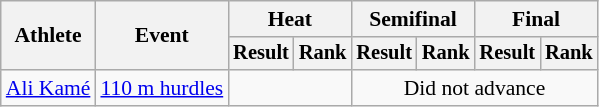<table class="wikitable" style="font-size:90%">
<tr>
<th rowspan="2">Athlete</th>
<th rowspan="2">Event</th>
<th colspan="2">Heat</th>
<th colspan="2">Semifinal</th>
<th colspan="2">Final</th>
</tr>
<tr style="font-size:95%">
<th>Result</th>
<th>Rank</th>
<th>Result</th>
<th>Rank</th>
<th>Result</th>
<th>Rank</th>
</tr>
<tr align=center>
<td align=left><a href='#'>Ali Kamé</a></td>
<td align=left><a href='#'>110 m hurdles</a></td>
<td colspan=2></td>
<td colspan=4>Did not advance</td>
</tr>
</table>
